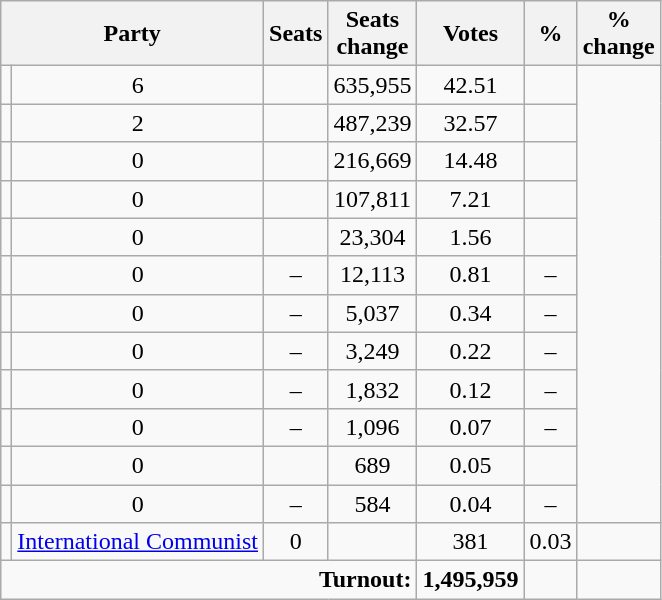<table class="wikitable sortable">
<tr>
<th colspan="2" rowspan="1" align="center">Party</th>
<th align="center">Seats</th>
<th align="center">Seats<br>change</th>
<th align="center">Votes</th>
<th align="center">%</th>
<th align="center">%<br>change</th>
</tr>
<tr>
<td></td>
<td align="center">6</td>
<td align="center"></td>
<td align="center">635,955</td>
<td align="center">42.51</td>
<td align="center"></td>
</tr>
<tr>
<td></td>
<td align="center">2</td>
<td align="center"></td>
<td align="center">487,239</td>
<td align="center">32.57</td>
<td align="center"></td>
</tr>
<tr>
<td></td>
<td align="center">0</td>
<td align="center"></td>
<td align="center">216,669</td>
<td align="center">14.48</td>
<td align="center"></td>
</tr>
<tr>
<td></td>
<td align="center">0</td>
<td align="center"></td>
<td align="center">107,811</td>
<td align="center">7.21</td>
<td align="center"></td>
</tr>
<tr>
<td></td>
<td align="center">0</td>
<td align="center"></td>
<td align="center">23,304</td>
<td align="center">1.56</td>
<td align="center"></td>
</tr>
<tr>
<td></td>
<td align="center">0</td>
<td align="center">–</td>
<td align="center">12,113</td>
<td align="center">0.81</td>
<td align="center">–</td>
</tr>
<tr>
<td></td>
<td align="center">0</td>
<td align="center">–</td>
<td align="center">5,037</td>
<td align="center">0.34</td>
<td align="center">–</td>
</tr>
<tr>
<td></td>
<td align="center">0</td>
<td align="center">–</td>
<td align="center">3,249</td>
<td align="center">0.22</td>
<td align="center">–</td>
</tr>
<tr>
<td></td>
<td align="center">0</td>
<td align="center">–</td>
<td align="center">1,832</td>
<td align="center">0.12</td>
<td align="center">–</td>
</tr>
<tr>
<td></td>
<td align="center">0</td>
<td align="center">–</td>
<td align="center">1,096</td>
<td align="center">0.07</td>
<td align="center">–</td>
</tr>
<tr>
<td></td>
<td align="center">0</td>
<td align="center"></td>
<td align="center">689</td>
<td align="center">0.05</td>
<td align="center"></td>
</tr>
<tr>
<td></td>
<td align="center">0</td>
<td align="center">–</td>
<td align="center">584</td>
<td align="center">0.04</td>
<td align="center">–</td>
</tr>
<tr>
<td></td>
<td><a href='#'>International Communist</a></td>
<td align="center">0</td>
<td align="center"></td>
<td align="center">381</td>
<td align="center">0.03</td>
<td align="center"></td>
</tr>
<tr>
<td colspan="4" rowspan="1" align="right"><strong>Turnout:</strong></td>
<td align="center"><strong> 1,495,959</strong></td>
<td align="center"></td>
<td align="center"></td>
</tr>
</table>
